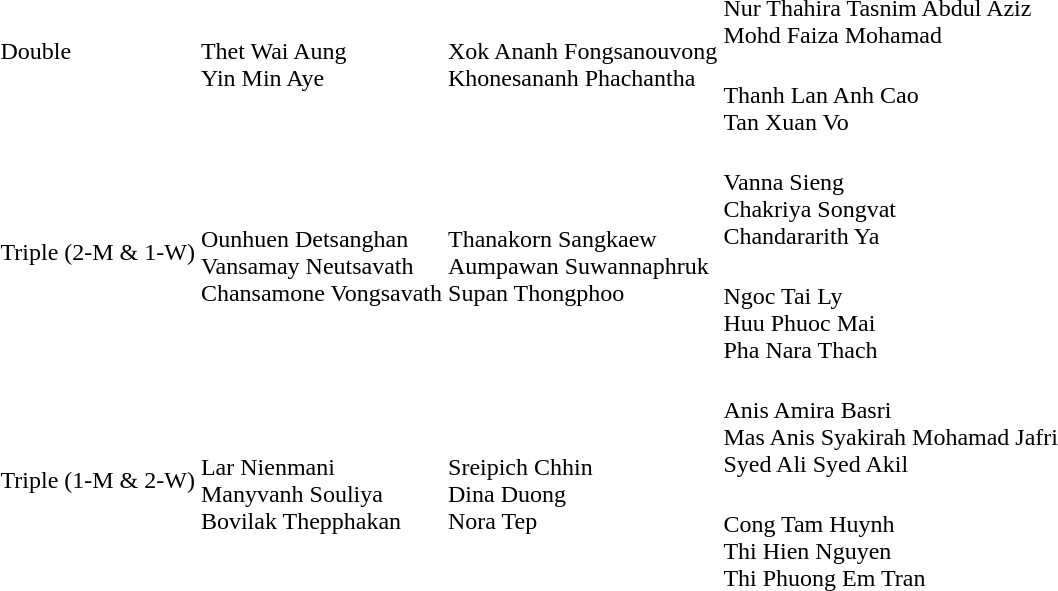<table>
<tr>
<td rowspan=2>Double</td>
<td rowspan=2><br>Thet Wai Aung<br>Yin Min Aye</td>
<td rowspan=2><br>Xok Ananh Fongsanouvong<br>Khonesananh Phachantha</td>
<td><br>Nur Thahira Tasnim Abdul Aziz<br>Mohd Faiza Mohamad</td>
</tr>
<tr>
<td><br>Thanh Lan Anh Cao<br>Tan Xuan Vo</td>
</tr>
<tr>
<td rowspan=2>Triple (2-M & 1-W)</td>
<td rowspan=2><br>Ounhuen Detsanghan<br>Vansamay Neutsavath<br>Chansamone Vongsavath</td>
<td rowspan=2><br>Thanakorn Sangkaew<br>Aumpawan Suwannaphruk<br>Supan Thongphoo</td>
<td><br>Vanna Sieng<br>Chakriya Songvat<br>Chandararith Ya</td>
</tr>
<tr>
<td><br>Ngoc Tai Ly<br>Huu Phuoc Mai<br>Pha Nara Thach</td>
</tr>
<tr>
<td rowspan=2>Triple (1-M & 2-W)</td>
<td rowspan=2><br>Lar Nienmani<br>Manyvanh Souliya<br>Bovilak Thepphakan</td>
<td rowspan=2><br>Sreipich Chhin<br>Dina Duong<br>Nora Tep</td>
<td><br>Anis Amira Basri<br>Mas Anis Syakirah Mohamad Jafri<br>Syed Ali Syed Akil</td>
</tr>
<tr>
<td><br>Cong Tam Huynh<br>Thi Hien Nguyen<br>Thi Phuong Em Tran</td>
</tr>
<tr>
</tr>
</table>
